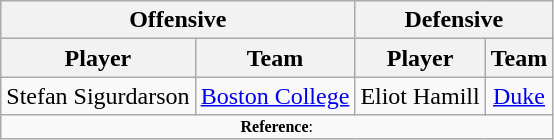<table class="wikitable" style="text-align: center;">
<tr>
<th colspan="2">Offensive</th>
<th colspan="2">Defensive</th>
</tr>
<tr>
<th>Player</th>
<th>Team</th>
<th>Player</th>
<th>Team</th>
</tr>
<tr>
<td>Stefan Sigurdarson</td>
<td><a href='#'>Boston College</a></td>
<td>Eliot Hamill</td>
<td><a href='#'>Duke</a></td>
</tr>
<tr>
<td colspan="4"  style="font-size:8pt; text-align:center;"><strong>Reference</strong>:</td>
</tr>
</table>
